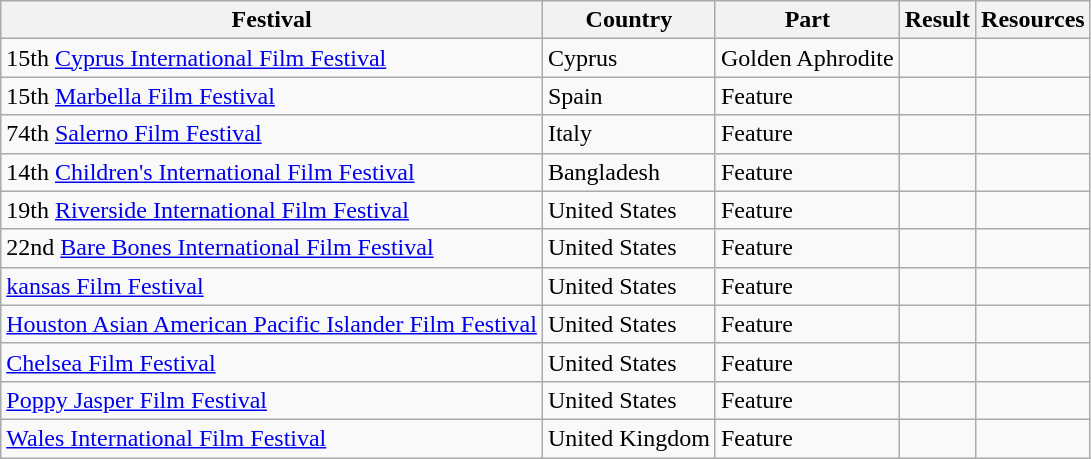<table class="wikitable">
<tr>
<th>Festival</th>
<th>Country</th>
<th>Part</th>
<th>Result</th>
<th>Resources</th>
</tr>
<tr>
<td>15th <a href='#'>Cyprus International Film Festival</a></td>
<td>Cyprus</td>
<td>Golden Aphrodite</td>
<td></td>
<td></td>
</tr>
<tr>
<td>15th <a href='#'>Marbella Film Festival</a></td>
<td>Spain</td>
<td>Feature</td>
<td></td>
<td></td>
</tr>
<tr>
<td>74th <a href='#'>Salerno Film Festival</a></td>
<td>Italy</td>
<td>Feature</td>
<td></td>
<td></td>
</tr>
<tr>
<td>14th <a href='#'>Children's International Film Festival</a></td>
<td>Bangladesh</td>
<td>Feature</td>
<td></td>
<td></td>
</tr>
<tr>
<td>19th <a href='#'>Riverside International Film Festival</a></td>
<td>United States</td>
<td>Feature</td>
<td></td>
<td></td>
</tr>
<tr>
<td>22nd <a href='#'>Bare Bones International Film Festival</a></td>
<td>United States</td>
<td>Feature</td>
<td></td>
<td></td>
</tr>
<tr>
<td><a href='#'>kansas Film Festival</a></td>
<td>United States</td>
<td>Feature</td>
<td></td>
<td></td>
</tr>
<tr>
<td><a href='#'>Houston Asian American Pacific Islander Film Festival</a></td>
<td>United States</td>
<td>Feature</td>
<td></td>
<td></td>
</tr>
<tr>
<td><a href='#'>Chelsea Film Festival</a></td>
<td>United States</td>
<td>Feature</td>
<td></td>
<td></td>
</tr>
<tr>
<td><a href='#'>Poppy Jasper Film Festival</a></td>
<td>United States</td>
<td>Feature</td>
<td></td>
<td></td>
</tr>
<tr>
<td><a href='#'>Wales International Film Festival</a></td>
<td>United Kingdom</td>
<td>Feature</td>
<td></td>
<td></td>
</tr>
</table>
